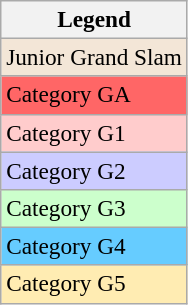<table class="sortable wikitable" style=font-size:97%>
<tr>
<th>Legend</th>
</tr>
<tr bgcolor=#f3e6d7>
<td>Junior Grand Slam</td>
</tr>
<tr bgcolor=#FF6666>
<td>Category GA</td>
</tr>
<tr bgcolor=#ffcccc>
<td>Category G1</td>
</tr>
<tr bgcolor=#ccccff>
<td>Category G2</td>
</tr>
<tr bgcolor=#CCFFCC>
<td>Category G3</td>
</tr>
<tr bgcolor=#66CCFF>
<td>Category G4</td>
</tr>
<tr bgcolor=#ffecb2>
<td>Category G5</td>
</tr>
</table>
